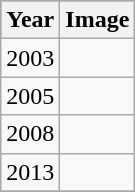<table class="wikitable">
<tr style="background:#2E8B57;">
<th>Year</th>
<th>Image</th>
</tr>
<tr>
<td>2003</td>
<td><br></td>
</tr>
<tr>
<td>2005</td>
<td><br></td>
</tr>
<tr>
<td>2008</td>
<td><br></td>
</tr>
<tr>
<td>2013</td>
<td><br></td>
</tr>
<tr>
</tr>
</table>
